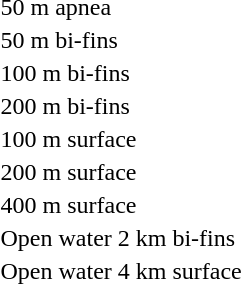<table>
<tr>
<td>50 m apnea</td>
<td nowrap></td>
<td></td>
<td></td>
</tr>
<tr>
<td>50 m bi-fins</td>
<td></td>
<td></td>
<td></td>
</tr>
<tr>
<td>100 m bi-fins</td>
<td></td>
<td></td>
<td></td>
</tr>
<tr>
<td>200 m bi-fins</td>
<td></td>
<td></td>
<td></td>
</tr>
<tr>
<td>100 m surface</td>
<td></td>
<td nowrap></td>
<td nowrap></td>
</tr>
<tr>
<td>200 m surface</td>
<td></td>
<td></td>
<td></td>
</tr>
<tr>
<td>400 m surface</td>
<td></td>
<td></td>
<td></td>
</tr>
<tr>
<td>Open water 2 km bi-fins</td>
<td></td>
<td></td>
<td></td>
</tr>
<tr>
<td>Open water 4 km surface</td>
<td></td>
<td></td>
<td></td>
</tr>
</table>
